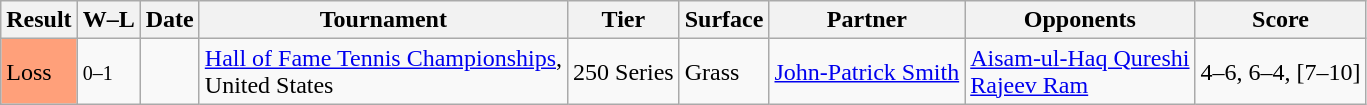<table class="sortable wikitable">
<tr>
<th>Result</th>
<th class=unsortable>W–L</th>
<th>Date</th>
<th>Tournament</th>
<th>Tier</th>
<th>Surface</th>
<th>Partner</th>
<th>Opponents</th>
<th class=unsortable>Score</th>
</tr>
<tr>
<td bgcolor=FFA07A>Loss</td>
<td><small>0–1</small></td>
<td><a href='#'></a></td>
<td><a href='#'>Hall of Fame Tennis Championships</a>,<br>United States</td>
<td>250 Series</td>
<td>Grass</td>
<td> <a href='#'>John-Patrick Smith</a></td>
<td> <a href='#'>Aisam-ul-Haq Qureshi</a><br> <a href='#'>Rajeev Ram</a></td>
<td>4–6, 6–4, [7–10]</td>
</tr>
</table>
